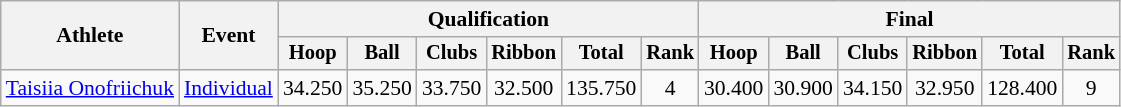<table class=wikitable style="font-size:90%">
<tr>
<th rowspan=2>Athlete</th>
<th rowspan=2>Event</th>
<th colspan=6>Qualification</th>
<th colspan=6>Final</th>
</tr>
<tr style="font-size:95%">
<th>Hoop</th>
<th>Ball</th>
<th>Clubs</th>
<th>Ribbon</th>
<th>Total</th>
<th>Rank</th>
<th>Hoop</th>
<th>Ball</th>
<th>Clubs</th>
<th>Ribbon</th>
<th>Total</th>
<th>Rank</th>
</tr>
<tr align=center>
<td align=left><a href='#'>Taisiia Onofriichuk</a></td>
<td align=left><a href='#'>Individual</a></td>
<td>34.250</td>
<td>35.250</td>
<td>33.750</td>
<td>32.500</td>
<td>135.750</td>
<td>4</td>
<td>30.400</td>
<td>30.900</td>
<td>34.150</td>
<td>32.950</td>
<td>128.400</td>
<td>9</td>
</tr>
</table>
